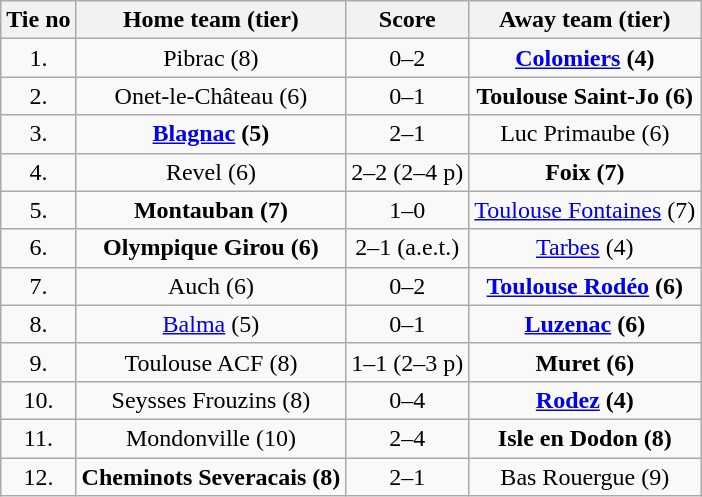<table class="wikitable" style="text-align: center">
<tr>
<th>Tie no</th>
<th>Home team (tier)</th>
<th>Score</th>
<th>Away team (tier)</th>
</tr>
<tr>
<td>1.</td>
<td>Pibrac (8)</td>
<td>0–2</td>
<td><strong><a href='#'>Colomiers</a> (4)</strong></td>
</tr>
<tr>
<td>2.</td>
<td>Onet-le-Château (6)</td>
<td>0–1</td>
<td><strong>Toulouse Saint-Jo (6)</strong></td>
</tr>
<tr>
<td>3.</td>
<td><strong><a href='#'>Blagnac</a> (5)</strong></td>
<td>2–1</td>
<td>Luc Primaube (6)</td>
</tr>
<tr>
<td>4.</td>
<td>Revel (6)</td>
<td>2–2 (2–4 p)</td>
<td><strong>Foix (7)</strong></td>
</tr>
<tr>
<td>5.</td>
<td><strong>Montauban (7)</strong></td>
<td>1–0</td>
<td><a href='#'>Toulouse Fontaines</a> (7)</td>
</tr>
<tr>
<td>6.</td>
<td><strong>Olympique Girou (6)</strong></td>
<td>2–1 (a.e.t.)</td>
<td><a href='#'>Tarbes</a> (4)</td>
</tr>
<tr>
<td>7.</td>
<td>Auch (6)</td>
<td>0–2</td>
<td><strong><a href='#'>Toulouse Rodéo</a> (6)</strong></td>
</tr>
<tr>
<td>8.</td>
<td><a href='#'>Balma</a> (5)</td>
<td>0–1</td>
<td><strong><a href='#'>Luzenac</a> (6)</strong></td>
</tr>
<tr>
<td>9.</td>
<td>Toulouse ACF (8)</td>
<td>1–1 (2–3 p)</td>
<td><strong>Muret (6)</strong></td>
</tr>
<tr>
<td>10.</td>
<td>Seysses Frouzins (8)</td>
<td>0–4</td>
<td><strong><a href='#'>Rodez</a> (4)</strong></td>
</tr>
<tr>
<td>11.</td>
<td>Mondonville (10)</td>
<td>2–4</td>
<td><strong>Isle en Dodon (8)</strong></td>
</tr>
<tr>
<td>12.</td>
<td><strong>Cheminots Severacais (8)</strong></td>
<td>2–1</td>
<td>Bas Rouergue (9)</td>
</tr>
</table>
